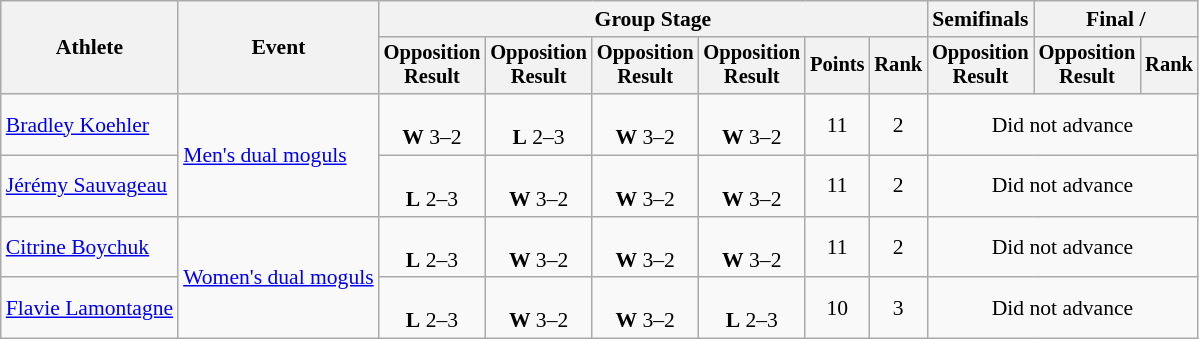<table class="wikitable" style="font-size:90%">
<tr>
<th rowspan="2">Athlete</th>
<th rowspan="2">Event</th>
<th colspan=6>Group Stage</th>
<th>Semifinals</th>
<th colspan=2>Final / </th>
</tr>
<tr style="font-size:95%">
<th>Opposition<br>Result</th>
<th>Opposition<br>Result</th>
<th>Opposition<br>Result</th>
<th>Opposition<br>Result</th>
<th>Points</th>
<th>Rank</th>
<th>Opposition<br>Result</th>
<th>Opposition<br>Result</th>
<th>Rank</th>
</tr>
<tr align=center>
<td align=left><a href='#'>Bradley Koehler</a></td>
<td align=left rowspan=2><a href='#'>Men's dual moguls</a></td>
<td><br><strong>W</strong> 3–2</td>
<td><br><strong>L</strong> 2–3</td>
<td><br><strong>W</strong> 3–2</td>
<td><br><strong>W</strong> 3–2</td>
<td>11</td>
<td>2</td>
<td colspan=3>Did not advance</td>
</tr>
<tr align=center>
<td align=left><a href='#'>Jérémy Sauvageau</a></td>
<td><br><strong>L</strong> 2–3</td>
<td><br><strong>W</strong> 3–2</td>
<td><br><strong>W</strong> 3–2</td>
<td><br><strong>W</strong> 3–2</td>
<td>11</td>
<td>2</td>
<td colspan=3>Did not advance</td>
</tr>
<tr align=center>
<td align=left><a href='#'>Citrine Boychuk</a></td>
<td align=left rowspan=2><a href='#'>Women's dual moguls</a></td>
<td><br><strong>L</strong> 2–3</td>
<td><br><strong>W</strong> 3–2</td>
<td><br><strong>W</strong> 3–2</td>
<td><br><strong>W</strong> 3–2</td>
<td>11</td>
<td>2</td>
<td colspan=3>Did not advance</td>
</tr>
<tr align=center>
<td align=left><a href='#'>Flavie Lamontagne</a></td>
<td><br><strong>L</strong> 2–3</td>
<td><br><strong>W</strong> 3–2</td>
<td><br><strong>W</strong> 3–2</td>
<td><br><strong>L</strong> 2–3</td>
<td>10</td>
<td>3</td>
<td colspan=3>Did not advance</td>
</tr>
</table>
